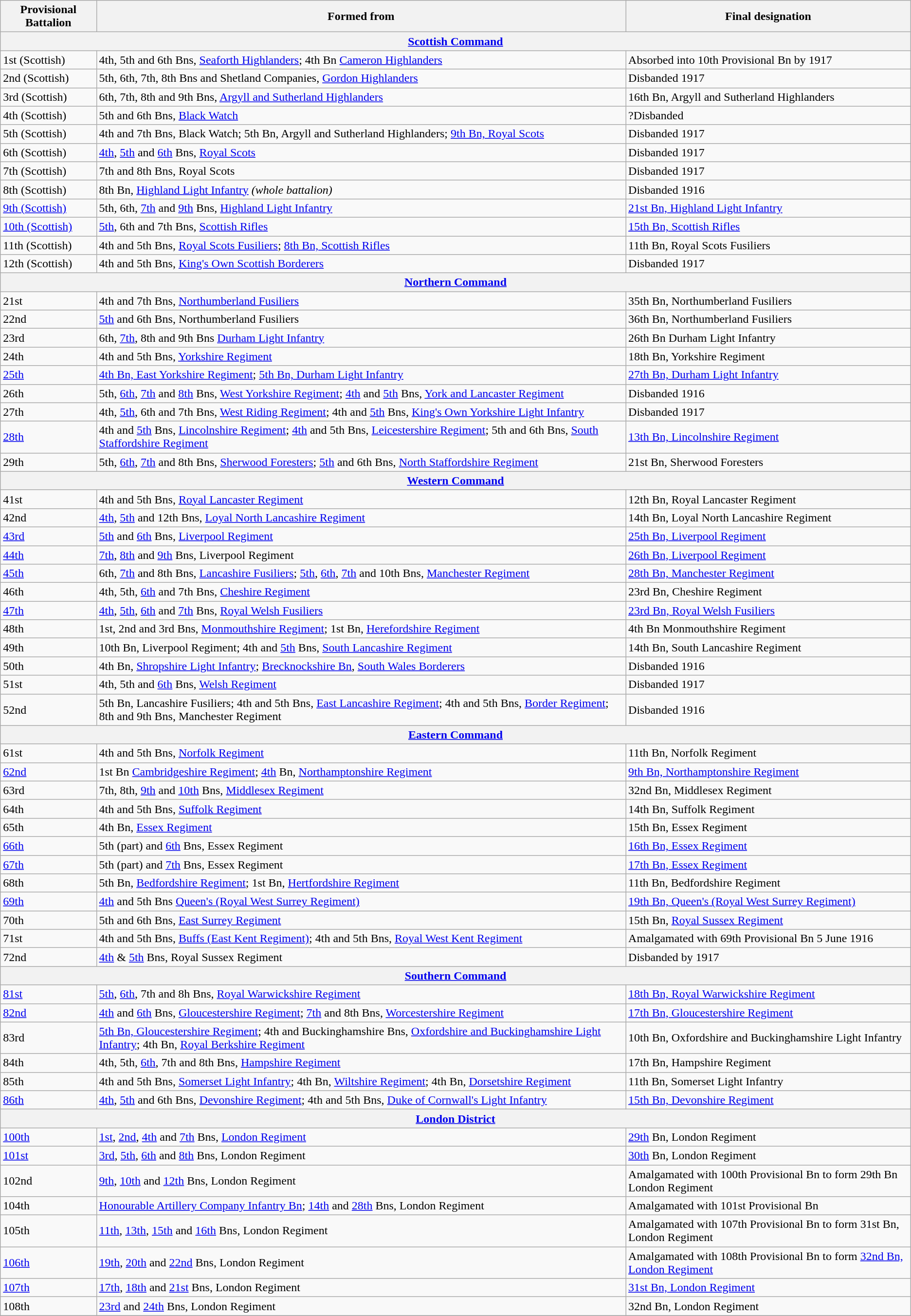<table class="wikitable">
<tr>
<th>Provisional Battalion</th>
<th>Formed from</th>
<th>Final designation</th>
</tr>
<tr>
<th colspan="5"><a href='#'>Scottish Command</a></th>
</tr>
<tr>
<td>1st (Scottish)</td>
<td>4th, 5th and 6th Bns, <a href='#'>Seaforth Highlanders</a>; 4th Bn <a href='#'>Cameron Highlanders</a></td>
<td>Absorbed into 10th Provisional Bn by 1917</td>
</tr>
<tr>
<td>2nd (Scottish)</td>
<td>5th, 6th, 7th, 8th Bns and Shetland Companies, <a href='#'>Gordon Highlanders</a></td>
<td>Disbanded 1917</td>
</tr>
<tr>
<td>3rd (Scottish)</td>
<td>6th, 7th, 8th and 9th Bns, <a href='#'>Argyll and Sutherland Highlanders</a></td>
<td>16th Bn, Argyll and Sutherland Highlanders</td>
</tr>
<tr>
<td>4th (Scottish)</td>
<td>5th and 6th Bns, <a href='#'>Black Watch</a></td>
<td>?Disbanded</td>
</tr>
<tr>
<td>5th (Scottish)</td>
<td>4th and 7th Bns, Black Watch; 5th Bn, Argyll and Sutherland Highlanders; <a href='#'>9th Bn, Royal Scots</a></td>
<td>Disbanded 1917</td>
</tr>
<tr>
<td>6th (Scottish)</td>
<td><a href='#'>4th</a>, <a href='#'>5th</a> and <a href='#'>6th</a> Bns, <a href='#'>Royal Scots</a></td>
<td>Disbanded 1917</td>
</tr>
<tr>
<td>7th (Scottish)</td>
<td>7th and 8th Bns, Royal Scots</td>
<td>Disbanded 1917</td>
</tr>
<tr>
<td>8th (Scottish)</td>
<td>8th Bn, <a href='#'>Highland Light Infantry</a> <em>(whole battalion)</em></td>
<td>Disbanded 1916</td>
</tr>
<tr>
<td><a href='#'>9th (Scottish)</a></td>
<td>5th, 6th, <a href='#'>7th</a> and <a href='#'>9th</a> Bns, <a href='#'>Highland Light Infantry</a></td>
<td><a href='#'>21st Bn, Highland Light Infantry</a></td>
</tr>
<tr>
<td><a href='#'>10th (Scottish)</a></td>
<td><a href='#'>5th</a>, 6th and 7th Bns, <a href='#'>Scottish Rifles</a></td>
<td><a href='#'>15th Bn, Scottish Rifles</a></td>
</tr>
<tr>
<td>11th (Scottish)</td>
<td>4th and 5th Bns, <a href='#'>Royal Scots Fusiliers</a>; <a href='#'>8th Bn, Scottish Rifles</a></td>
<td>11th Bn, Royal Scots Fusiliers</td>
</tr>
<tr>
<td>12th (Scottish)</td>
<td>4th and 5th Bns, <a href='#'>King's Own Scottish Borderers</a></td>
<td>Disbanded 1917</td>
</tr>
<tr>
<th colspan="5"><a href='#'>Northern Command</a></th>
</tr>
<tr>
<td>21st</td>
<td>4th and 7th Bns, <a href='#'>Northumberland Fusiliers</a></td>
<td>35th Bn, Northumberland Fusiliers</td>
</tr>
<tr>
<td>22nd</td>
<td><a href='#'>5th</a> and 6th Bns, Northumberland Fusiliers</td>
<td>36th Bn, Northumberland Fusiliers</td>
</tr>
<tr>
<td>23rd</td>
<td>6th, <a href='#'>7th</a>, 8th and 9th Bns <a href='#'>Durham Light Infantry</a></td>
<td>26th Bn Durham Light Infantry</td>
</tr>
<tr>
<td>24th</td>
<td>4th and 5th Bns, <a href='#'>Yorkshire Regiment</a></td>
<td>18th Bn, Yorkshire Regiment</td>
</tr>
<tr>
<td><a href='#'>25th</a></td>
<td><a href='#'>4th Bn, East Yorkshire Regiment</a>; <a href='#'>5th Bn, Durham Light Infantry</a></td>
<td><a href='#'>27th Bn, Durham Light Infantry</a></td>
</tr>
<tr>
<td>26th</td>
<td>5th, <a href='#'>6th</a>, <a href='#'>7th</a> and <a href='#'>8th</a> Bns, <a href='#'>West Yorkshire Regiment</a>; <a href='#'>4th</a> and <a href='#'>5th</a> Bns, <a href='#'>York and Lancaster Regiment</a></td>
<td>Disbanded 1916</td>
</tr>
<tr>
<td>27th</td>
<td>4th, <a href='#'>5th</a>, 6th and 7th Bns, <a href='#'>West Riding Regiment</a>; 4th and <a href='#'>5th</a> Bns, <a href='#'>King's Own Yorkshire Light Infantry</a></td>
<td>Disbanded 1917</td>
</tr>
<tr>
<td><a href='#'>28th</a></td>
<td>4th and <a href='#'>5th</a> Bns, <a href='#'>Lincolnshire Regiment</a>; <a href='#'>4th</a> and 5th Bns, <a href='#'>Leicestershire Regiment</a>; 5th and 6th Bns, <a href='#'>South Staffordshire Regiment</a></td>
<td><a href='#'>13th Bn, Lincolnshire Regiment</a></td>
</tr>
<tr>
<td>29th</td>
<td>5th, <a href='#'>6th</a>, <a href='#'>7th</a> and 8th Bns, <a href='#'>Sherwood Foresters</a>; <a href='#'>5th</a> and 6th Bns, <a href='#'>North Staffordshire Regiment</a></td>
<td>21st Bn, Sherwood Foresters</td>
</tr>
<tr>
<th colspan="5"><a href='#'>Western Command</a></th>
</tr>
<tr>
<td>41st</td>
<td>4th and 5th Bns, <a href='#'>Royal Lancaster Regiment</a></td>
<td>12th Bn, Royal Lancaster Regiment</td>
</tr>
<tr>
<td>42nd</td>
<td><a href='#'>4th</a>, <a href='#'>5th</a> and 12th Bns, <a href='#'>Loyal North Lancashire Regiment</a></td>
<td>14th Bn, Loyal North Lancashire Regiment</td>
</tr>
<tr>
<td><a href='#'>43rd</a></td>
<td><a href='#'>5th</a> and <a href='#'>6th</a> Bns, <a href='#'>Liverpool Regiment</a></td>
<td><a href='#'>25th Bn, Liverpool Regiment</a></td>
</tr>
<tr>
<td><a href='#'>44th</a></td>
<td><a href='#'>7th</a>, <a href='#'>8th</a> and <a href='#'>9th</a> Bns, Liverpool Regiment</td>
<td><a href='#'>26th Bn, Liverpool Regiment</a></td>
</tr>
<tr>
<td><a href='#'>45th</a></td>
<td>6th, <a href='#'>7th</a> and 8th Bns, <a href='#'>Lancashire Fusiliers</a>; <a href='#'>5th</a>, <a href='#'>6th</a>, <a href='#'>7th</a> and 10th Bns, <a href='#'>Manchester Regiment</a></td>
<td><a href='#'>28th Bn, Manchester Regiment</a></td>
</tr>
<tr>
<td>46th</td>
<td>4th, 5th, <a href='#'>6th</a> and 7th Bns, <a href='#'>Cheshire Regiment</a></td>
<td>23rd Bn, Cheshire Regiment</td>
</tr>
<tr>
<td><a href='#'>47th</a></td>
<td><a href='#'>4th</a>, <a href='#'>5th</a>, <a href='#'>6th</a> and <a href='#'>7th</a> Bns, <a href='#'>Royal Welsh Fusiliers</a></td>
<td><a href='#'>23rd Bn, Royal Welsh Fusiliers</a></td>
</tr>
<tr>
<td>48th</td>
<td>1st, 2nd and 3rd Bns, <a href='#'>Monmouthshire Regiment</a>; 1st Bn, <a href='#'>Herefordshire Regiment</a></td>
<td>4th Bn Monmouthshire Regiment</td>
</tr>
<tr>
<td>49th</td>
<td>10th Bn, Liverpool Regiment; 4th and <a href='#'>5th</a> Bns, <a href='#'>South Lancashire Regiment</a></td>
<td>14th Bn, South Lancashire Regiment</td>
</tr>
<tr>
<td>50th</td>
<td>4th Bn, <a href='#'>Shropshire Light Infantry</a>; <a href='#'>Brecknockshire Bn</a>, <a href='#'>South Wales Borderers</a></td>
<td>Disbanded 1916</td>
</tr>
<tr>
<td>51st</td>
<td>4th, 5th and <a href='#'>6th</a> Bns, <a href='#'>Welsh Regiment</a></td>
<td>Disbanded 1917</td>
</tr>
<tr>
<td>52nd</td>
<td>5th Bn, Lancashire Fusiliers; 4th and 5th Bns, <a href='#'>East Lancashire Regiment</a>; 4th and 5th Bns, <a href='#'>Border Regiment</a>; 8th and 9th Bns, Manchester Regiment</td>
<td>Disbanded 1916</td>
</tr>
<tr>
<th colspan="5"><a href='#'>Eastern Command</a></th>
</tr>
<tr>
<td>61st</td>
<td>4th and 5th Bns, <a href='#'>Norfolk Regiment</a></td>
<td>11th Bn, Norfolk Regiment</td>
</tr>
<tr>
<td><a href='#'>62nd</a></td>
<td>1st Bn <a href='#'>Cambridgeshire Regiment</a>; <a href='#'>4th</a> Bn, <a href='#'>Northamptonshire Regiment</a></td>
<td><a href='#'>9th Bn, Northamptonshire Regiment</a></td>
</tr>
<tr>
<td>63rd</td>
<td>7th, 8th, <a href='#'>9th</a> and <a href='#'>10th</a> Bns, <a href='#'>Middlesex Regiment</a></td>
<td>32nd Bn, Middlesex Regiment</td>
</tr>
<tr>
<td>64th</td>
<td>4th and 5th Bns, <a href='#'>Suffolk Regiment</a></td>
<td>14th Bn, Suffolk Regiment</td>
</tr>
<tr>
<td>65th</td>
<td>4th Bn, <a href='#'>Essex Regiment</a></td>
<td>15th Bn, Essex Regiment</td>
</tr>
<tr>
<td><a href='#'>66th</a></td>
<td>5th (part) and <a href='#'>6th</a> Bns, Essex Regiment</td>
<td><a href='#'>16th Bn, Essex Regiment</a></td>
</tr>
<tr>
<td><a href='#'>67th</a></td>
<td>5th (part) and <a href='#'>7th</a> Bns, Essex Regiment</td>
<td><a href='#'>17th Bn, Essex Regiment</a></td>
</tr>
<tr>
<td>68th</td>
<td>5th Bn, <a href='#'>Bedfordshire Regiment</a>; 1st Bn, <a href='#'>Hertfordshire Regiment</a></td>
<td>11th Bn, Bedfordshire Regiment</td>
</tr>
<tr>
<td><a href='#'>69th</a></td>
<td><a href='#'>4th</a> and 5th Bns <a href='#'>Queen's (Royal West Surrey Regiment)</a></td>
<td><a href='#'>19th Bn, Queen's (Royal West Surrey Regiment)</a></td>
</tr>
<tr>
<td>70th</td>
<td>5th and 6th Bns, <a href='#'>East Surrey Regiment</a></td>
<td>15th Bn, <a href='#'>Royal Sussex Regiment</a></td>
</tr>
<tr>
<td>71st</td>
<td>4th and 5th Bns, <a href='#'>Buffs (East Kent Regiment)</a>; 4th and 5th Bns, <a href='#'>Royal West Kent Regiment</a></td>
<td>Amalgamated with 69th Provisional Bn 5 June 1916</td>
</tr>
<tr>
<td>72nd</td>
<td><a href='#'>4th</a> & <a href='#'>5th</a> Bns, Royal Sussex Regiment</td>
<td>Disbanded by 1917</td>
</tr>
<tr>
<th colspan="5"><a href='#'>Southern Command</a></th>
</tr>
<tr>
<td><a href='#'>81st</a></td>
<td><a href='#'>5th</a>, <a href='#'>6th</a>, 7th and 8h Bns, <a href='#'>Royal Warwickshire Regiment</a></td>
<td><a href='#'>18th Bn, Royal Warwickshire Regiment</a></td>
</tr>
<tr>
<td><a href='#'>82nd</a></td>
<td><a href='#'>4th</a> and <a href='#'>6th</a> Bns, <a href='#'>Gloucestershire Regiment</a>; <a href='#'>7th</a> and 8th Bns, <a href='#'>Worcestershire Regiment</a></td>
<td><a href='#'>17th Bn, Gloucestershire Regiment</a></td>
</tr>
<tr>
<td>83rd</td>
<td><a href='#'>5th Bn, Gloucestershire Regiment</a>; 4th and Buckinghamshire Bns, <a href='#'>Oxfordshire and Buckinghamshire Light Infantry</a>; 4th Bn, <a href='#'>Royal Berkshire Regiment</a></td>
<td>10th Bn, Oxfordshire and Buckinghamshire Light Infantry</td>
</tr>
<tr>
<td>84th</td>
<td>4th, 5th, <a href='#'>6th</a>, 7th and 8th Bns, <a href='#'>Hampshire Regiment</a></td>
<td>17th Bn, Hampshire Regiment</td>
</tr>
<tr>
<td>85th</td>
<td>4th and 5th Bns, <a href='#'>Somerset Light Infantry</a>; 4th Bn, <a href='#'>Wiltshire Regiment</a>; 4th Bn, <a href='#'>Dorsetshire Regiment</a></td>
<td>11th Bn, Somerset Light Infantry</td>
</tr>
<tr>
<td><a href='#'>86th</a></td>
<td><a href='#'>4th</a>, <a href='#'>5th</a> and 6th Bns, <a href='#'>Devonshire Regiment</a>; 4th and 5th Bns, <a href='#'>Duke of Cornwall's Light Infantry</a></td>
<td><a href='#'>15th Bn, Devonshire Regiment</a></td>
</tr>
<tr>
<th colspan="5"><a href='#'>London District</a></th>
</tr>
<tr>
<td><a href='#'>100th</a></td>
<td><a href='#'>1st</a>, <a href='#'>2nd</a>, <a href='#'>4th</a> and <a href='#'>7th</a> Bns, <a href='#'>London Regiment</a></td>
<td><a href='#'>29th</a> Bn, London Regiment</td>
</tr>
<tr>
<td><a href='#'>101st</a></td>
<td><a href='#'>3rd</a>, <a href='#'>5th</a>, <a href='#'>6th</a> and <a href='#'>8th</a> Bns, London Regiment</td>
<td><a href='#'>30th</a> Bn, London Regiment</td>
</tr>
<tr>
<td>102nd</td>
<td><a href='#'>9th</a>, <a href='#'>10th</a> and <a href='#'>12th</a> Bns, London Regiment</td>
<td>Amalgamated with 100th Provisional Bn to form 29th Bn London Regiment</td>
</tr>
<tr>
<td>104th</td>
<td><a href='#'>Honourable Artillery Company Infantry Bn</a>; <a href='#'>14th</a> and <a href='#'>28th</a> Bns, London Regiment</td>
<td>Amalgamated with 101st Provisional Bn</td>
</tr>
<tr>
<td>105th</td>
<td><a href='#'>11th</a>, <a href='#'>13th</a>, <a href='#'>15th</a> and <a href='#'>16th</a> Bns, London Regiment</td>
<td>Amalgamated with 107th Provisional Bn to form 31st Bn, London Regiment</td>
</tr>
<tr>
<td><a href='#'>106th</a></td>
<td><a href='#'>19th</a>, <a href='#'>20th</a> and <a href='#'>22nd</a> Bns, London Regiment</td>
<td>Amalgamated with 108th Provisional Bn to form <a href='#'>32nd Bn, London Regiment</a></td>
</tr>
<tr>
<td><a href='#'>107th</a></td>
<td><a href='#'>17th</a>, <a href='#'>18th</a> and <a href='#'>21st</a> Bns, London Regiment</td>
<td><a href='#'>31st Bn, London Regiment</a></td>
</tr>
<tr>
<td>108th</td>
<td><a href='#'>23rd</a> and <a href='#'>24th</a> Bns, London Regiment</td>
<td>32nd Bn, London Regiment</td>
</tr>
<tr>
</tr>
</table>
